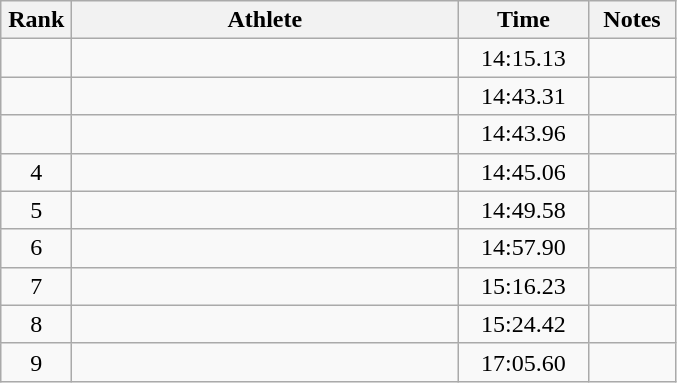<table class="wikitable sortable" style="text-align:center">
<tr>
<th width=40>Rank</th>
<th width=250>Athlete</th>
<th width=80>Time</th>
<th width=50>Notes</th>
</tr>
<tr>
<td></td>
<td align=left></td>
<td>14:15.13</td>
<td></td>
</tr>
<tr>
<td></td>
<td align=left></td>
<td>14:43.31</td>
<td></td>
</tr>
<tr>
<td></td>
<td align=left></td>
<td>14:43.96</td>
<td></td>
</tr>
<tr>
<td>4</td>
<td align=left></td>
<td>14:45.06</td>
<td></td>
</tr>
<tr>
<td>5</td>
<td align=left></td>
<td>14:49.58</td>
<td></td>
</tr>
<tr>
<td>6</td>
<td align=left></td>
<td>14:57.90</td>
<td></td>
</tr>
<tr>
<td>7</td>
<td align=left></td>
<td>15:16.23</td>
<td></td>
</tr>
<tr>
<td>8</td>
<td align=left></td>
<td>15:24.42</td>
<td></td>
</tr>
<tr>
<td>9</td>
<td align=left></td>
<td>17:05.60</td>
<td></td>
</tr>
</table>
